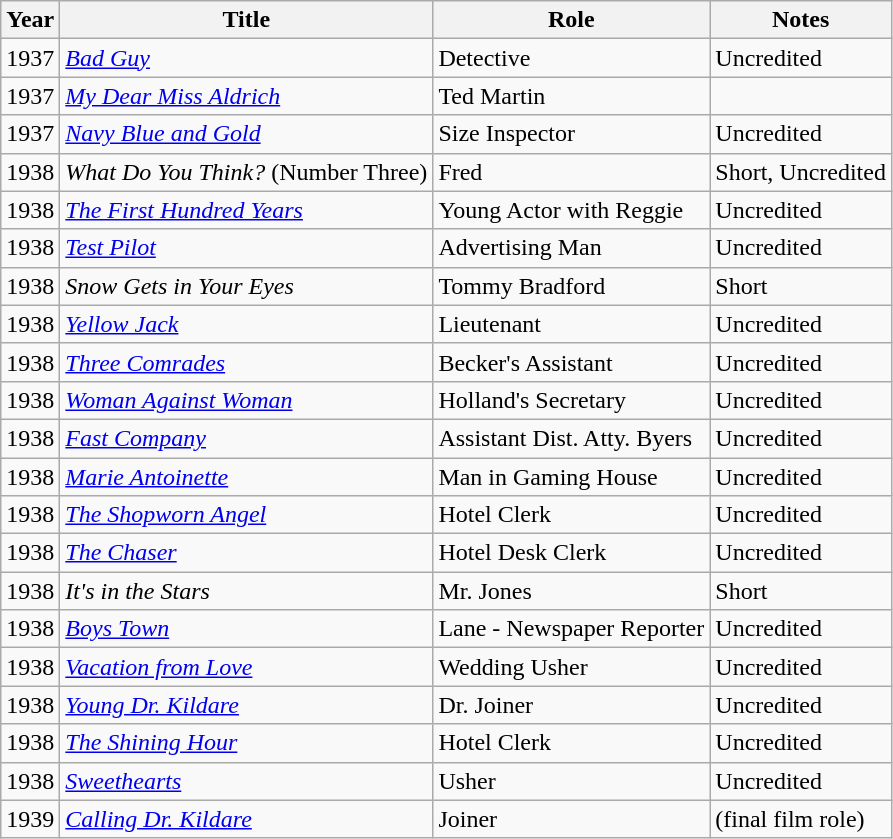<table class="wikitable">
<tr>
<th>Year</th>
<th>Title</th>
<th>Role</th>
<th>Notes</th>
</tr>
<tr>
<td>1937</td>
<td><em><a href='#'>Bad Guy</a></em></td>
<td>Detective</td>
<td>Uncredited</td>
</tr>
<tr>
<td>1937</td>
<td><em><a href='#'>My Dear Miss Aldrich</a></em></td>
<td>Ted Martin</td>
<td></td>
</tr>
<tr>
<td>1937</td>
<td><em><a href='#'>Navy Blue and Gold</a></em></td>
<td>Size Inspector</td>
<td>Uncredited</td>
</tr>
<tr>
<td>1938</td>
<td><em> What Do You Think?</em> (Number Three)</td>
<td>Fred</td>
<td>Short, Uncredited</td>
</tr>
<tr>
<td>1938</td>
<td><em><a href='#'>The First Hundred Years</a></em></td>
<td>Young Actor with Reggie</td>
<td>Uncredited</td>
</tr>
<tr>
<td>1938</td>
<td><em><a href='#'>Test Pilot</a></em></td>
<td>Advertising Man</td>
<td>Uncredited</td>
</tr>
<tr>
<td>1938</td>
<td><em>Snow Gets in Your Eyes</em></td>
<td>Tommy Bradford</td>
<td>Short</td>
</tr>
<tr>
<td>1938</td>
<td><em><a href='#'>Yellow Jack</a></em></td>
<td>Lieutenant</td>
<td>Uncredited</td>
</tr>
<tr>
<td>1938</td>
<td><em><a href='#'>Three Comrades</a></em></td>
<td>Becker's Assistant</td>
<td>Uncredited</td>
</tr>
<tr>
<td>1938</td>
<td><em><a href='#'>Woman Against Woman</a></em></td>
<td>Holland's Secretary</td>
<td>Uncredited</td>
</tr>
<tr>
<td>1938</td>
<td><em><a href='#'>Fast Company</a></em></td>
<td>Assistant Dist. Atty. Byers</td>
<td>Uncredited</td>
</tr>
<tr>
<td>1938</td>
<td><em><a href='#'>Marie Antoinette</a></em></td>
<td>Man in Gaming House</td>
<td>Uncredited</td>
</tr>
<tr>
<td>1938</td>
<td><em><a href='#'>The Shopworn Angel</a></em></td>
<td>Hotel Clerk</td>
<td>Uncredited</td>
</tr>
<tr>
<td>1938</td>
<td><em><a href='#'>The Chaser</a></em></td>
<td>Hotel Desk Clerk</td>
<td>Uncredited</td>
</tr>
<tr>
<td>1938</td>
<td><em>It's in the Stars</em></td>
<td>Mr. Jones</td>
<td>Short</td>
</tr>
<tr>
<td>1938</td>
<td><em><a href='#'>Boys Town</a></em></td>
<td>Lane - Newspaper Reporter</td>
<td>Uncredited</td>
</tr>
<tr>
<td>1938</td>
<td><em><a href='#'>Vacation from Love</a></em></td>
<td>Wedding Usher</td>
<td>Uncredited</td>
</tr>
<tr>
<td>1938</td>
<td><em><a href='#'>Young Dr. Kildare</a></em></td>
<td>Dr. Joiner</td>
<td>Uncredited</td>
</tr>
<tr>
<td>1938</td>
<td><em><a href='#'>The Shining Hour</a></em></td>
<td>Hotel Clerk</td>
<td>Uncredited</td>
</tr>
<tr>
<td>1938</td>
<td><em><a href='#'>Sweethearts</a></em></td>
<td>Usher</td>
<td>Uncredited</td>
</tr>
<tr>
<td>1939</td>
<td><em><a href='#'>Calling Dr. Kildare</a></em></td>
<td>Joiner</td>
<td>(final film role)</td>
</tr>
</table>
